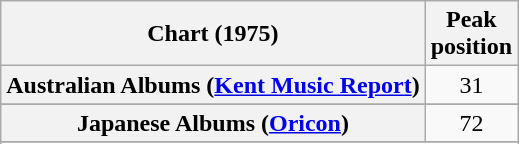<table class="wikitable sortable plainrowheaders">
<tr>
<th>Chart (1975)</th>
<th>Peak<br>position</th>
</tr>
<tr>
<th scope="row">Australian Albums (<a href='#'>Kent Music Report</a>)</th>
<td align="center">31</td>
</tr>
<tr>
</tr>
<tr>
<th scope="row">Japanese Albums (<a href='#'>Oricon</a>)</th>
<td align="center">72</td>
</tr>
<tr>
</tr>
<tr>
</tr>
</table>
